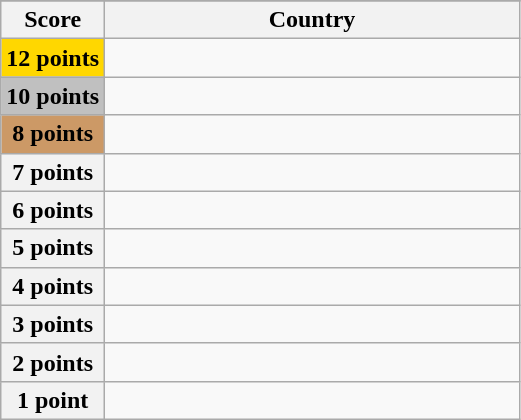<table class="wikitable">
<tr>
</tr>
<tr>
<th scope="col" width="20%">Score</th>
<th scope="col">Country</th>
</tr>
<tr>
<th scope="row" style="background:gold">12 points</th>
<td></td>
</tr>
<tr>
<th scope="row" style="background:silver">10 points</th>
<td></td>
</tr>
<tr>
<th scope="row" style="background:#CC9966">8 points</th>
<td></td>
</tr>
<tr>
<th scope="row">7 points</th>
<td></td>
</tr>
<tr>
<th scope="row">6 points</th>
<td></td>
</tr>
<tr>
<th scope="row">5 points</th>
<td></td>
</tr>
<tr>
<th scope="row">4 points</th>
<td></td>
</tr>
<tr>
<th scope="row">3 points</th>
<td></td>
</tr>
<tr>
<th scope="row">2 points</th>
<td></td>
</tr>
<tr>
<th scope="row">1 point</th>
<td></td>
</tr>
</table>
